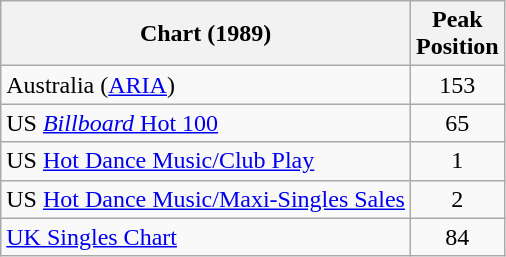<table class="wikitable">
<tr>
<th>Chart (1989)</th>
<th>Peak<br>Position</th>
</tr>
<tr>
<td>Australia (<a href='#'>ARIA</a>)</td>
<td align="center">153</td>
</tr>
<tr>
<td>US <a href='#'><em>Billboard</em> Hot 100</a></td>
<td style="text-align:center;">65</td>
</tr>
<tr>
<td>US <a href='#'>Hot Dance Music/Club Play</a></td>
<td style="text-align:center;">1</td>
</tr>
<tr>
<td>US <a href='#'>Hot Dance Music/Maxi-Singles Sales</a></td>
<td style="text-align:center;">2</td>
</tr>
<tr>
<td><a href='#'>UK Singles Chart</a></td>
<td style="text-align:center;">84</td>
</tr>
</table>
